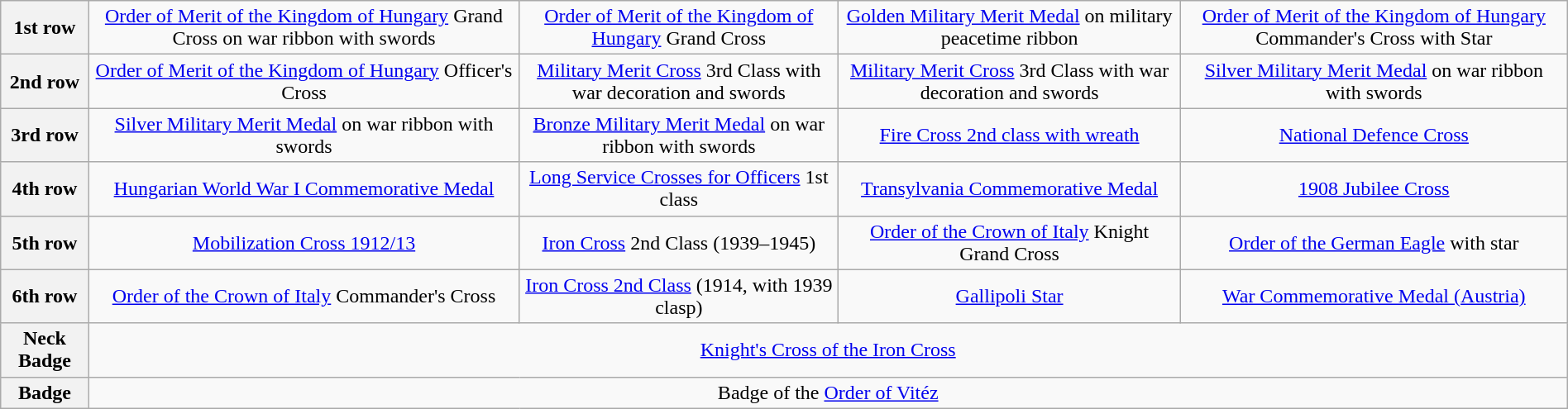<table class="wikitable" style="margin:1em auto; text-align:center;">
<tr>
<th>1st row</th>
<td><a href='#'>Order of Merit of the Kingdom of Hungary</a> Grand Cross on war ribbon with swords</td>
<td><a href='#'>Order of Merit of the Kingdom of Hungary</a> Grand Cross</td>
<td><a href='#'>Golden Military Merit Medal</a> on military peacetime ribbon</td>
<td><a href='#'>Order of Merit of the Kingdom of Hungary</a> Commander's Cross with Star</td>
</tr>
<tr>
<th>2nd row</th>
<td><a href='#'>Order of Merit of the Kingdom of Hungary</a> Officer's Cross</td>
<td><a href='#'>Military Merit Cross</a> 3rd Class with war decoration and swords</td>
<td><a href='#'>Military Merit Cross</a> 3rd Class with war decoration and swords</td>
<td><a href='#'>Silver Military Merit Medal</a> on war ribbon with swords</td>
</tr>
<tr>
<th>3rd row</th>
<td><a href='#'>Silver Military Merit Medal</a> on war ribbon with swords</td>
<td><a href='#'>Bronze Military Merit Medal</a> on war ribbon with swords</td>
<td><a href='#'>Fire Cross 2nd class with wreath</a></td>
<td><a href='#'>National Defence Cross</a></td>
</tr>
<tr>
<th>4th row</th>
<td><a href='#'>Hungarian World War I Commemorative Medal</a></td>
<td><a href='#'>Long Service Crosses for Officers</a> 1st class</td>
<td><a href='#'>Transylvania Commemorative Medal</a></td>
<td><a href='#'>1908 Jubilee Cross</a></td>
</tr>
<tr>
<th>5th row</th>
<td><a href='#'>Mobilization Cross 1912/13</a></td>
<td><a href='#'>Iron Cross</a> 2nd Class (1939–1945)</td>
<td><a href='#'>Order of the Crown of Italy</a> Knight Grand Cross</td>
<td><a href='#'>Order of the German Eagle</a> with star</td>
</tr>
<tr>
<th>6th row</th>
<td><a href='#'>Order of the Crown of Italy</a> Commander's Cross</td>
<td><a href='#'>Iron Cross 2nd Class</a> (1914, with 1939 clasp)</td>
<td><a href='#'>Gallipoli Star</a></td>
<td><a href='#'>War Commemorative Medal (Austria)</a></td>
</tr>
<tr>
<th>Neck Badge</th>
<td align=center colspan="4"><a href='#'>Knight's Cross of the Iron Cross</a></td>
</tr>
<tr>
<th>Badge</th>
<td align=center colspan="4">Badge of the <a href='#'>Order of Vitéz</a></td>
</tr>
</table>
